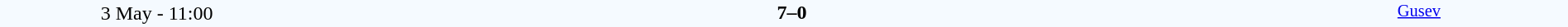<table style="width: 100%; background:#F5FAFF;" cellspacing="0">
<tr>
<td align=center rowspan=3 width=20%>3 May - 11:00</td>
</tr>
<tr>
<td width=24% align=right></td>
<td align=center width=13%><strong>7–0</strong></td>
<td width=24%></td>
<td style=font-size:85% rowspan=3 valign=top align=center><a href='#'>Gusev</a></td>
</tr>
<tr style=font-size:85%>
<td align=right valign=top></td>
<td></td>
<td></td>
</tr>
</table>
